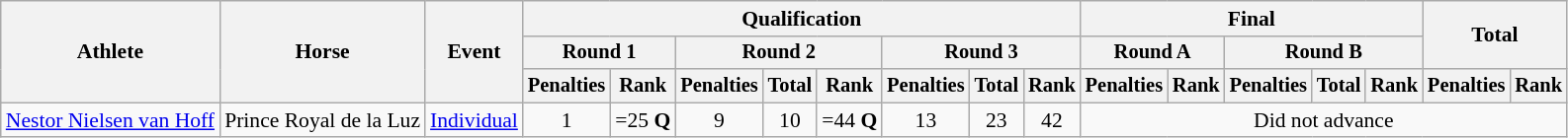<table class="wikitable" style="font-size:90%">
<tr>
<th rowspan="3">Athlete</th>
<th rowspan="3">Horse</th>
<th rowspan="3">Event</th>
<th colspan="8">Qualification</th>
<th colspan="5">Final</th>
<th rowspan=2 colspan="2">Total</th>
</tr>
<tr style="font-size:95%">
<th colspan="2">Round 1</th>
<th colspan="3">Round 2</th>
<th colspan="3">Round 3</th>
<th colspan="2">Round A</th>
<th colspan="3">Round B</th>
</tr>
<tr style="font-size:95%">
<th>Penalties</th>
<th>Rank</th>
<th>Penalties</th>
<th>Total</th>
<th>Rank</th>
<th>Penalties</th>
<th>Total</th>
<th>Rank</th>
<th>Penalties</th>
<th>Rank</th>
<th>Penalties</th>
<th>Total</th>
<th>Rank</th>
<th>Penalties</th>
<th>Rank</th>
</tr>
<tr align=center>
<td align=left><a href='#'>Nestor Nielsen van Hoff</a></td>
<td align=left>Prince Royal de la Luz</td>
<td align=left><a href='#'>Individual</a></td>
<td>1</td>
<td>=25 <strong>Q</strong></td>
<td>9</td>
<td>10</td>
<td>=44 <strong>Q</strong></td>
<td>13</td>
<td>23</td>
<td>42</td>
<td colspan=7>Did not advance</td>
</tr>
</table>
